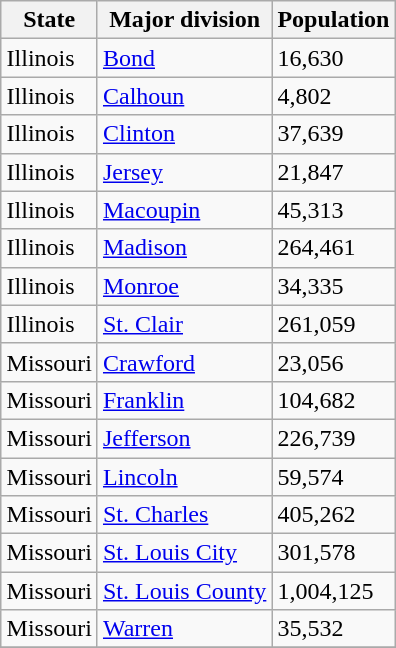<table class="wikitable sortable collapsible" style="margin: 1em auto 1em auto;">
<tr>
<th>State</th>
<th>Major division</th>
<th>Population</th>
</tr>
<tr>
<td>Illinois</td>
<td><a href='#'>Bond</a></td>
<td>16,630</td>
</tr>
<tr>
<td>Illinois</td>
<td><a href='#'>Calhoun</a></td>
<td>4,802</td>
</tr>
<tr>
<td>Illinois</td>
<td><a href='#'>Clinton</a></td>
<td>37,639</td>
</tr>
<tr>
<td>Illinois</td>
<td><a href='#'>Jersey</a></td>
<td>21,847</td>
</tr>
<tr>
<td>Illinois</td>
<td><a href='#'>Macoupin</a></td>
<td>45,313</td>
</tr>
<tr>
<td>Illinois</td>
<td><a href='#'>Madison</a></td>
<td>264,461</td>
</tr>
<tr>
<td>Illinois</td>
<td><a href='#'>Monroe</a></td>
<td>34,335</td>
</tr>
<tr>
<td>Illinois</td>
<td><a href='#'>St. Clair</a></td>
<td>261,059</td>
</tr>
<tr>
<td>Missouri</td>
<td><a href='#'>Crawford</a></td>
<td>23,056</td>
</tr>
<tr>
<td>Missouri</td>
<td><a href='#'>Franklin</a></td>
<td>104,682</td>
</tr>
<tr>
<td>Missouri</td>
<td><a href='#'>Jefferson</a></td>
<td>226,739</td>
</tr>
<tr>
<td>Missouri</td>
<td><a href='#'>Lincoln</a></td>
<td>59,574</td>
</tr>
<tr>
<td>Missouri</td>
<td><a href='#'>St. Charles</a></td>
<td>405,262</td>
</tr>
<tr>
<td>Missouri</td>
<td><a href='#'>St. Louis City</a></td>
<td>301,578</td>
</tr>
<tr>
<td>Missouri</td>
<td><a href='#'>St. Louis County</a></td>
<td>1,004,125</td>
</tr>
<tr>
<td>Missouri</td>
<td><a href='#'>Warren</a></td>
<td>35,532</td>
</tr>
<tr>
</tr>
</table>
